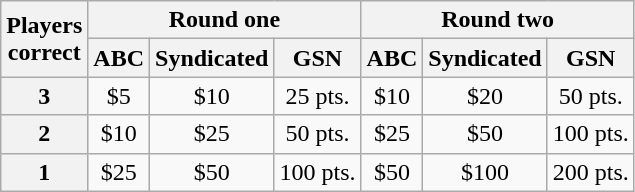<table class="wikitable" style="text-align: center;">
<tr>
<th scope="col" rowspan="2" id="NumCor">Players<br>correct</th>
<th scope="col" colspan="3" id="R1">Round one</th>
<th scope="col" colspan="3" id="R2">Round two</th>
</tr>
<tr>
<th scope="col" id="ABC1">ABC</th>
<th scope="col" id="Syn1">Syndicated</th>
<th scope="col" id="GSN1">GSN</th>
<th scope="col" id="ABC2">ABC</th>
<th scope="col" id="Syn2">Syndicated</th>
<th scope="col" id="GSN2">GSN</th>
</tr>
<tr>
<th scope="row" id="P3" headers="NumCor">3</th>
<td headers="R1 ABC1 P3">$5</td>
<td headers="R1 Syn1 P3">$10</td>
<td headers="R1 GSN1 P3">25 pts.</td>
<td headers="R2 ABC2 P3">$10</td>
<td headers="R2 Syn2 P3">$20</td>
<td headers="R2 GSN2 P3">50 pts.</td>
</tr>
<tr>
<th scope="row" id="P2" headers="NumCor">2</th>
<td headers="R1 ABC1 P2">$10</td>
<td headers="R1 Syn1 P2">$25</td>
<td headers="R1 GSN1 P2">50 pts.</td>
<td headers="R2 ABC2 P2">$25</td>
<td headers="R2 Syn2 P2">$50</td>
<td headers="R2 GSN2 P2">100 pts.</td>
</tr>
<tr>
<th scope="row" id="P2" headers="NumCor">1</th>
<td headers="R1 ABC1 P1">$25</td>
<td headers="R1 Syn1 P1">$50</td>
<td headers="R1 GSN1 P1">100 pts.</td>
<td headers="R2 ABC2 P1">$50</td>
<td headers="R2 Syn2 P1">$100</td>
<td headers="R2 GSN2 P1">200 pts.</td>
</tr>
</table>
